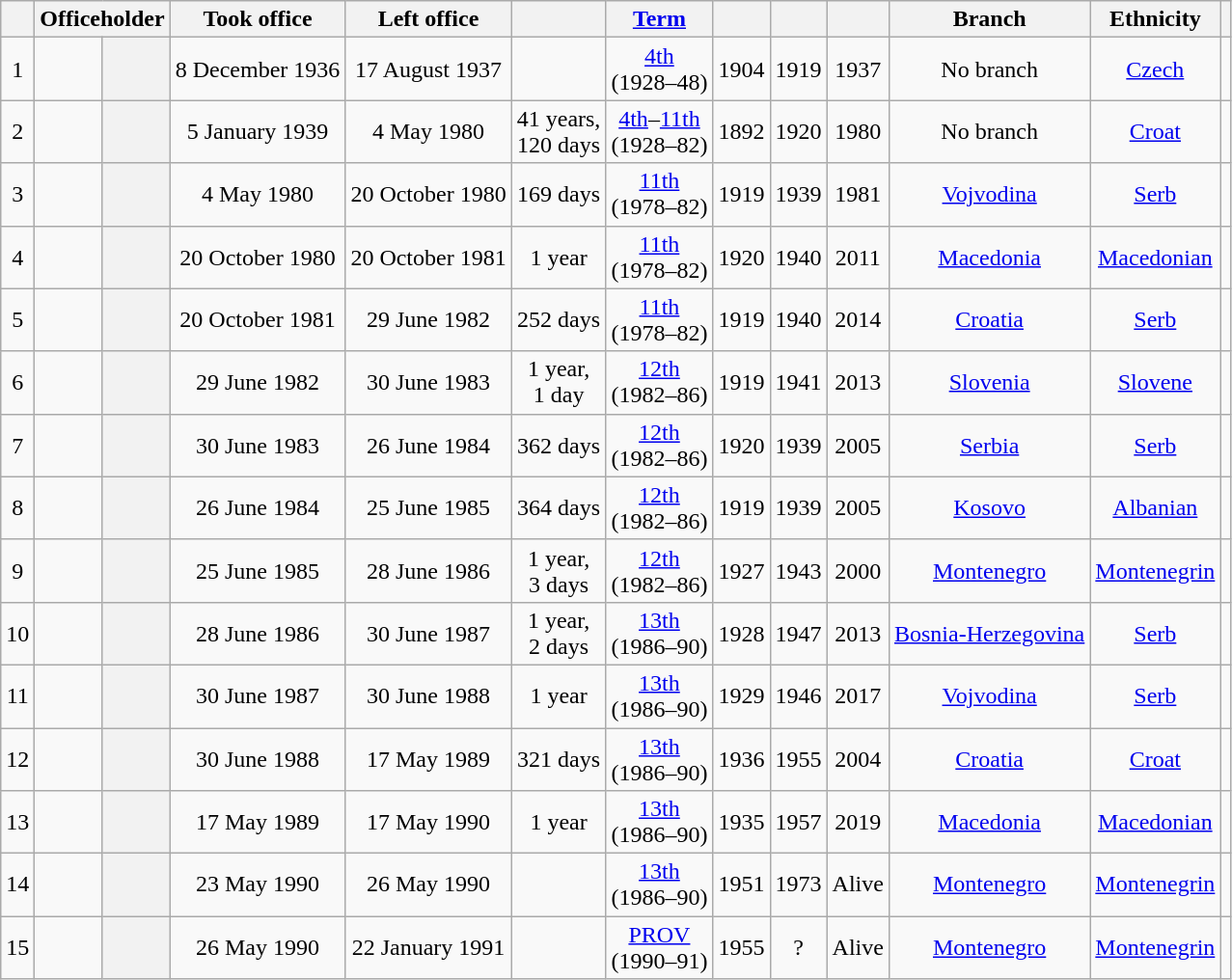<table class="wikitable sortable" style=text-align:center>
<tr>
<th scope=col></th>
<th scope=col colspan="2">Officeholder</th>
<th scope=col class="unsortable">Took office</th>
<th scope=col class="unsortable">Left office</th>
<th scope=col></th>
<th scope=col><a href='#'>Term</a></th>
<th scope=col></th>
<th scope=col></th>
<th scope=col></th>
<th scope=col>Branch</th>
<th scope=col>Ethnicity</th>
<th scope=col class="unsortable"></th>
</tr>
<tr>
<td>1</td>
<td></td>
<th align="center" scope="row" style="font-weight:normal;"></th>
<td>8 December 1936</td>
<td>17 August 1937</td>
<td></td>
<td><a href='#'>4th</a><br>(1928–48)</td>
<td>1904</td>
<td>1919</td>
<td>1937</td>
<td>No branch</td>
<td><a href='#'>Czech</a></td>
<td></td>
</tr>
<tr>
<td>2</td>
<td></td>
<th align="center" scope="row" style="font-weight:normal;"></th>
<td>5 January 1939</td>
<td>4 May 1980</td>
<td>41 years,<br>120 days</td>
<td><a href='#'>4th</a>–<a href='#'>11th</a><br>(1928–82)</td>
<td>1892</td>
<td>1920</td>
<td>1980</td>
<td>No branch</td>
<td><a href='#'>Croat</a></td>
<td></td>
</tr>
<tr>
<td>3</td>
<td></td>
<th align="center" scope="row" style="font-weight:normal;"></th>
<td>4 May 1980</td>
<td>20 October 1980</td>
<td>169 days</td>
<td><a href='#'>11th</a><br>(1978–82)</td>
<td>1919</td>
<td>1939</td>
<td>1981</td>
<td><a href='#'>Vojvodina</a></td>
<td><a href='#'>Serb</a></td>
<td></td>
</tr>
<tr>
<td>4</td>
<td></td>
<th align="center" scope="row" style="font-weight:normal;"></th>
<td>20 October 1980</td>
<td>20 October 1981</td>
<td>1 year</td>
<td><a href='#'>11th</a><br>(1978–82)</td>
<td>1920</td>
<td>1940</td>
<td>2011</td>
<td><a href='#'>Macedonia</a></td>
<td><a href='#'>Macedonian</a></td>
<td></td>
</tr>
<tr>
<td>5</td>
<td></td>
<th align="center" scope="row" style="font-weight:normal;"></th>
<td>20 October 1981</td>
<td>29 June 1982</td>
<td>252 days</td>
<td><a href='#'>11th</a><br>(1978–82)</td>
<td>1919</td>
<td>1940</td>
<td>2014</td>
<td><a href='#'>Croatia</a></td>
<td><a href='#'>Serb</a></td>
<td></td>
</tr>
<tr>
<td>6</td>
<td></td>
<th align="center" scope="row" style="font-weight:normal;"></th>
<td>29 June 1982</td>
<td>30 June 1983</td>
<td>1 year,<br>1 day</td>
<td><a href='#'>12th</a><br>(1982–86)</td>
<td>1919</td>
<td>1941</td>
<td>2013</td>
<td><a href='#'>Slovenia</a></td>
<td><a href='#'>Slovene</a></td>
<td></td>
</tr>
<tr>
<td>7</td>
<td></td>
<th align="center" scope="row" style="font-weight:normal;"></th>
<td>30 June 1983</td>
<td>26 June 1984</td>
<td>362 days</td>
<td><a href='#'>12th</a><br>(1982–86)</td>
<td>1920</td>
<td>1939</td>
<td>2005</td>
<td><a href='#'>Serbia</a></td>
<td><a href='#'>Serb</a></td>
<td></td>
</tr>
<tr>
<td>8</td>
<td></td>
<th align="center" scope="row" style="font-weight:normal;"></th>
<td>26 June 1984</td>
<td>25 June 1985</td>
<td>364 days</td>
<td><a href='#'>12th</a><br>(1982–86)</td>
<td>1919</td>
<td>1939</td>
<td>2005</td>
<td><a href='#'>Kosovo</a></td>
<td><a href='#'>Albanian</a></td>
<td></td>
</tr>
<tr>
<td>9</td>
<td></td>
<th align="center" scope="row" style="font-weight:normal;"></th>
<td>25 June 1985</td>
<td>28 June 1986</td>
<td>1 year,<br>3 days</td>
<td><a href='#'>12th</a><br>(1982–86)</td>
<td>1927</td>
<td>1943</td>
<td>2000</td>
<td><a href='#'>Montenegro</a></td>
<td><a href='#'>Montenegrin</a></td>
<td></td>
</tr>
<tr>
<td>10</td>
<td></td>
<th align="center" scope="row" style="font-weight:normal;"></th>
<td>28 June 1986</td>
<td>30 June 1987</td>
<td>1 year,<br>2 days</td>
<td><a href='#'>13th</a><br>(1986–90)</td>
<td>1928</td>
<td>1947</td>
<td>2013</td>
<td><a href='#'>Bosnia-Herzegovina</a></td>
<td><a href='#'>Serb</a></td>
<td></td>
</tr>
<tr>
<td>11</td>
<td></td>
<th align="center" scope="row" style="font-weight:normal;"></th>
<td>30 June 1987</td>
<td>30 June 1988</td>
<td>1 year</td>
<td><a href='#'>13th</a><br>(1986–90)</td>
<td>1929</td>
<td>1946</td>
<td>2017</td>
<td><a href='#'>Vojvodina</a></td>
<td><a href='#'>Serb</a></td>
<td></td>
</tr>
<tr>
<td>12</td>
<td></td>
<th align="center" scope="row" style="font-weight:normal;"></th>
<td>30 June 1988</td>
<td>17 May 1989</td>
<td>321 days</td>
<td><a href='#'>13th</a><br>(1986–90)</td>
<td>1936</td>
<td>1955</td>
<td>2004</td>
<td><a href='#'>Croatia</a></td>
<td><a href='#'>Croat</a></td>
<td></td>
</tr>
<tr>
<td>13</td>
<td></td>
<th align="center" scope="row" style="font-weight:normal;"></th>
<td>17 May 1989</td>
<td>17 May 1990</td>
<td>1 year</td>
<td><a href='#'>13th</a><br>(1986–90)</td>
<td>1935</td>
<td>1957</td>
<td>2019</td>
<td><a href='#'>Macedonia</a></td>
<td><a href='#'>Macedonian</a></td>
<td></td>
</tr>
<tr>
<td>14</td>
<td></td>
<th align="center" scope="row" style="font-weight:normal;"></th>
<td>23 May 1990</td>
<td>26 May 1990</td>
<td></td>
<td><a href='#'>13th</a><br>(1986–90)</td>
<td>1951</td>
<td>1973</td>
<td>Alive</td>
<td><a href='#'>Montenegro</a></td>
<td><a href='#'>Montenegrin</a></td>
<td></td>
</tr>
<tr>
<td>15</td>
<td></td>
<th align="center" scope="row" style="font-weight:normal;"></th>
<td>26 May 1990</td>
<td>22 January 1991</td>
<td></td>
<td><a href='#'>PROV</a><br>(1990–91)</td>
<td>1955</td>
<td>?</td>
<td>Alive</td>
<td><a href='#'>Montenegro</a></td>
<td><a href='#'>Montenegrin</a></td>
<td></td>
</tr>
</table>
